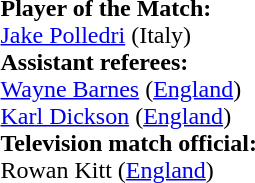<table style="width:100%">
<tr>
<td><br><strong>Player of the Match:</strong>
<br><a href='#'>Jake Polledri</a> (Italy)<br><strong>Assistant referees:</strong>
<br><a href='#'>Wayne Barnes</a> (<a href='#'>England</a>)
<br><a href='#'>Karl Dickson</a> (<a href='#'>England</a>)
<br><strong>Television match official:</strong>
<br>Rowan Kitt (<a href='#'>England</a>)</td>
</tr>
</table>
